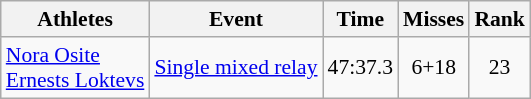<table class="wikitable" style="font-size:90%">
<tr>
<th>Athletes</th>
<th>Event</th>
<th>Time</th>
<th>Misses</th>
<th>Rank</th>
</tr>
<tr align=center>
<td align=left><a href='#'>Nora Osite</a><br><a href='#'>Ernests Loktevs</a></td>
<td align=left><a href='#'>Single mixed relay</a></td>
<td>47:37.3</td>
<td>6+18</td>
<td>23</td>
</tr>
</table>
